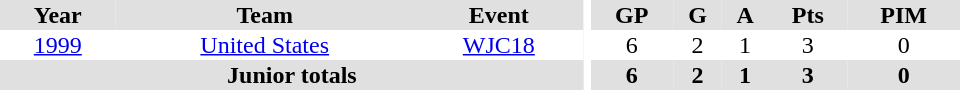<table border="0" cellpadding="1" cellspacing="0" ID="Table3" style="text-align:center; width:40em">
<tr ALIGN="center" bgcolor="#e0e0e0">
<th>Year</th>
<th>Team</th>
<th>Event</th>
<th rowspan="99" bgcolor="#ffffff"></th>
<th>GP</th>
<th>G</th>
<th>A</th>
<th>Pts</th>
<th>PIM</th>
</tr>
<tr>
<td><a href='#'>1999</a></td>
<td><a href='#'>United States</a></td>
<td><a href='#'>WJC18</a></td>
<td>6</td>
<td>2</td>
<td>1</td>
<td>3</td>
<td>0</td>
</tr>
<tr bgcolor="#e0e0e0">
<th colspan="3">Junior totals</th>
<th>6</th>
<th>2</th>
<th>1</th>
<th>3</th>
<th>0</th>
</tr>
</table>
